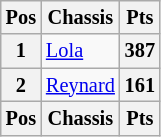<table class="wikitable" style="font-size: 85%;; text-align:center;">
<tr valign="top">
<th valign="middle">Pos</th>
<th valign="middle">Chassis</th>
<th valign="middle">Pts</th>
</tr>
<tr>
<th>1</th>
<td align="left"> <a href='#'>Lola</a></td>
<th>387</th>
</tr>
<tr>
<th>2</th>
<td align="left"> <a href='#'>Reynard</a></td>
<th>161</th>
</tr>
<tr>
<th valign="middle">Pos</th>
<th valign="middle">Chassis</th>
<th valign="middle">Pts</th>
</tr>
</table>
